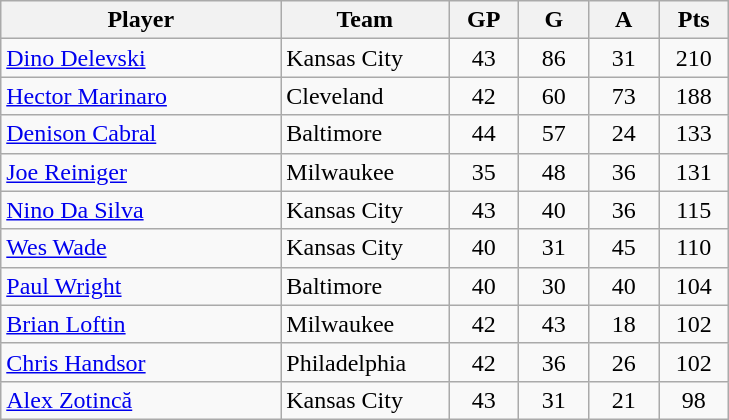<table class="wikitable">
<tr>
<th width="30%">Player</th>
<th width="18%">Team</th>
<th width="7.5%">GP</th>
<th width="7.5%">G</th>
<th width="7.5%">A</th>
<th width="7.5%">Pts</th>
</tr>
<tr align=center>
<td align=left><a href='#'>Dino Delevski</a></td>
<td align=left>Kansas City</td>
<td>43</td>
<td>86</td>
<td>31</td>
<td>210</td>
</tr>
<tr align=center>
<td align=left><a href='#'>Hector Marinaro</a></td>
<td align=left>Cleveland</td>
<td>42</td>
<td>60</td>
<td>73</td>
<td>188</td>
</tr>
<tr align=center>
<td align=left><a href='#'>Denison Cabral</a></td>
<td align=left>Baltimore</td>
<td>44</td>
<td>57</td>
<td>24</td>
<td>133</td>
</tr>
<tr align=center>
<td align=left><a href='#'>Joe Reiniger</a></td>
<td align=left>Milwaukee</td>
<td>35</td>
<td>48</td>
<td>36</td>
<td>131</td>
</tr>
<tr align=center>
<td align=left><a href='#'>Nino Da Silva</a></td>
<td align=left>Kansas City</td>
<td>43</td>
<td>40</td>
<td>36</td>
<td>115</td>
</tr>
<tr align=center>
<td align=left><a href='#'>Wes Wade</a></td>
<td align=left>Kansas City</td>
<td>40</td>
<td>31</td>
<td>45</td>
<td>110</td>
</tr>
<tr align=center>
<td align=left><a href='#'>Paul Wright</a></td>
<td align=left>Baltimore</td>
<td>40</td>
<td>30</td>
<td>40</td>
<td>104</td>
</tr>
<tr align=center>
<td align=left><a href='#'>Brian Loftin</a></td>
<td align=left>Milwaukee</td>
<td>42</td>
<td>43</td>
<td>18</td>
<td>102</td>
</tr>
<tr align=center>
<td align=left><a href='#'>Chris Handsor</a></td>
<td align=left>Philadelphia</td>
<td>42</td>
<td>36</td>
<td>26</td>
<td>102</td>
</tr>
<tr align=center>
<td align=left><a href='#'>Alex Zotincă</a></td>
<td align=left>Kansas City</td>
<td>43</td>
<td>31</td>
<td>21</td>
<td>98</td>
</tr>
</table>
